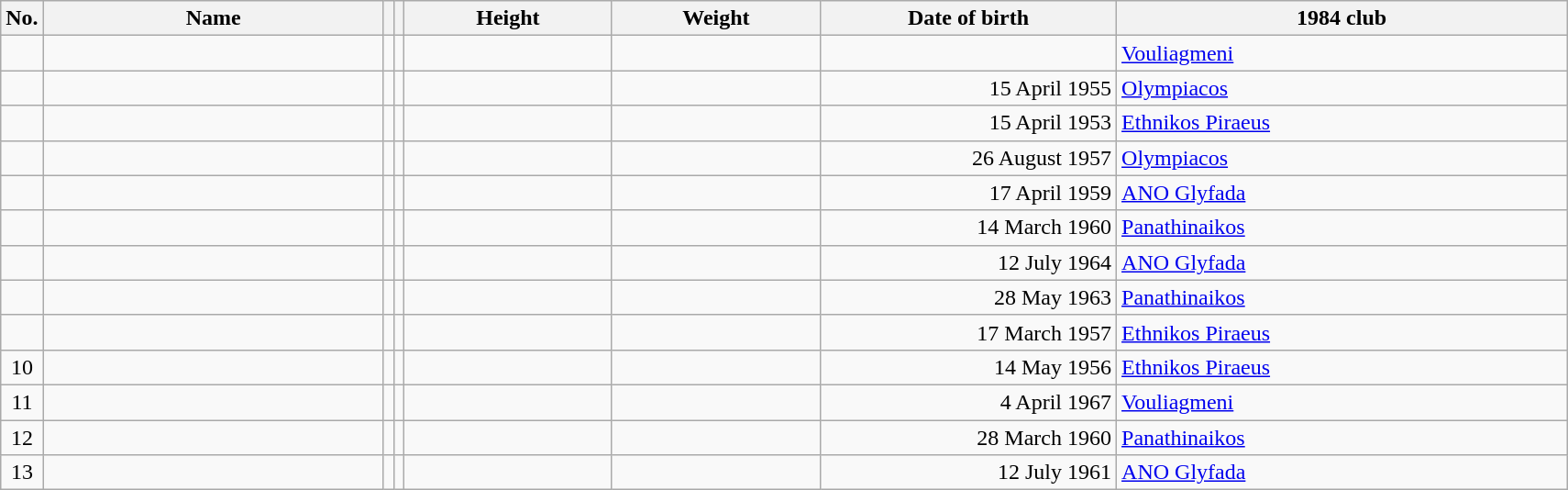<table class="wikitable sortable" style="text-align:center;">
<tr>
<th>No.</th>
<th style="width:15em">Name</th>
<th></th>
<th></th>
<th style="width:9em">Height</th>
<th style="width:9em">Weight</th>
<th style="width:13em">Date of birth</th>
<th style="width:20em">1984 club</th>
</tr>
<tr>
<td></td>
<td align=left></td>
<td></td>
<td></td>
<td></td>
<td></td>
<td align=right></td>
<td align=left> <a href='#'>Vouliagmeni</a></td>
</tr>
<tr>
<td></td>
<td align=left></td>
<td></td>
<td></td>
<td></td>
<td></td>
<td align=right>15 April 1955</td>
<td align="left"> <a href='#'>Olympiacos</a></td>
</tr>
<tr>
<td></td>
<td align=left></td>
<td></td>
<td></td>
<td></td>
<td></td>
<td align=right>15 April 1953</td>
<td align="left"> <a href='#'>Ethnikos Piraeus</a></td>
</tr>
<tr>
<td></td>
<td align=left></td>
<td></td>
<td></td>
<td></td>
<td></td>
<td align=right>26 August 1957</td>
<td align="left"> <a href='#'>Olympiacos</a></td>
</tr>
<tr>
<td></td>
<td align=left></td>
<td></td>
<td></td>
<td></td>
<td></td>
<td align=right>17 April 1959</td>
<td align="left"> <a href='#'>ANO Glyfada</a></td>
</tr>
<tr>
<td></td>
<td align=left></td>
<td></td>
<td></td>
<td></td>
<td></td>
<td align=right>14 March 1960</td>
<td align="left"> <a href='#'>Panathinaikos</a></td>
</tr>
<tr>
<td></td>
<td align=left></td>
<td></td>
<td></td>
<td></td>
<td></td>
<td align=right>12 July 1964</td>
<td align="left"> <a href='#'>ANO Glyfada</a></td>
</tr>
<tr>
<td></td>
<td align=left></td>
<td></td>
<td></td>
<td></td>
<td></td>
<td align=right>28 May 1963</td>
<td align="left"> <a href='#'>Panathinaikos</a></td>
</tr>
<tr>
<td></td>
<td align=left></td>
<td></td>
<td></td>
<td></td>
<td></td>
<td align=right>17 March 1957</td>
<td align="left"> <a href='#'>Ethnikos Piraeus</a></td>
</tr>
<tr>
<td>10</td>
<td align=left></td>
<td></td>
<td></td>
<td></td>
<td></td>
<td align=right>14 May 1956</td>
<td align="left"> <a href='#'>Ethnikos Piraeus</a></td>
</tr>
<tr>
<td>11</td>
<td align=left></td>
<td></td>
<td></td>
<td></td>
<td></td>
<td align=right>4 April 1967</td>
<td align="left"> <a href='#'>Vouliagmeni</a></td>
</tr>
<tr>
<td>12</td>
<td align=left></td>
<td></td>
<td></td>
<td></td>
<td></td>
<td align=right>28 March 1960</td>
<td align="left"> <a href='#'>Panathinaikos</a></td>
</tr>
<tr>
<td>13</td>
<td align=left></td>
<td></td>
<td></td>
<td></td>
<td></td>
<td align=right>12 July 1961</td>
<td align="left"> <a href='#'>ANO Glyfada</a></td>
</tr>
</table>
